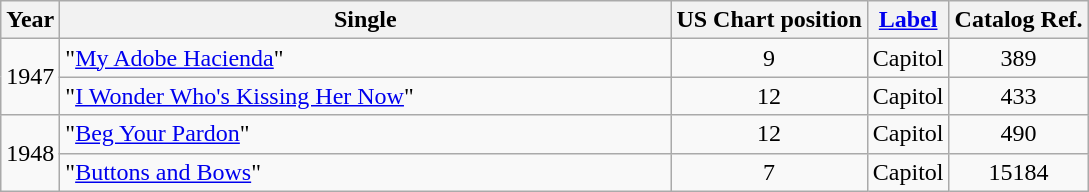<table class="wikitable" style="text-align:center;">
<tr>
<th>Year</th>
<th style="width:400px;">Single</th>
<th>US Chart position</th>
<th><a href='#'>Label</a></th>
<th>Catalog Ref.</th>
</tr>
<tr>
<td rowspan="2">1947</td>
<td style="text-align:left;">"<a href='#'>My Adobe Hacienda</a>"</td>
<td>9</td>
<td>Capitol</td>
<td>389</td>
</tr>
<tr>
<td style="text-align:left;">"<a href='#'>I Wonder Who's Kissing Her Now</a>"</td>
<td>12</td>
<td>Capitol</td>
<td>433</td>
</tr>
<tr>
<td rowspan="2">1948</td>
<td style="text-align:left;">"<a href='#'>Beg Your Pardon</a>"</td>
<td>12</td>
<td>Capitol</td>
<td>490</td>
</tr>
<tr>
<td style="text-align:left;">"<a href='#'>Buttons and Bows</a>"</td>
<td>7</td>
<td>Capitol</td>
<td>15184</td>
</tr>
</table>
